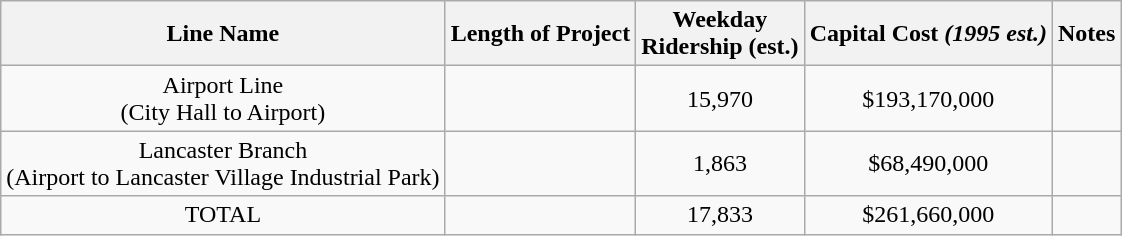<table class="wikitable sortable">
<tr>
<th>Line Name</th>
<th>Length of Project</th>
<th>Weekday<br>Ridership (est.)</th>
<th>Capital Cost <em>(1995 est.)</em></th>
<th>Notes</th>
</tr>
<tr align="center">
<td>Airport Line<br> (City Hall to Airport)</td>
<td></td>
<td>15,970</td>
<td>$193,170,000</td>
<td></td>
</tr>
<tr align="center">
<td>Lancaster Branch<br> (Airport to Lancaster Village Industrial Park)</td>
<td></td>
<td>1,863</td>
<td>$68,490,000</td>
<td></td>
</tr>
<tr align="center">
<td>TOTAL</td>
<td></td>
<td>17,833</td>
<td>$261,660,000</td>
<td></td>
</tr>
</table>
